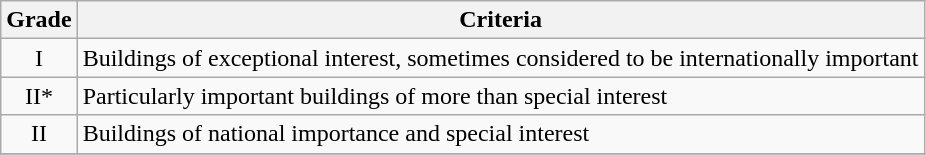<table class="wikitable" border="1">
<tr>
<th>Grade</th>
<th>Criteria</th>
</tr>
<tr>
<td align="center" >I</td>
<td>Buildings of exceptional interest, sometimes considered to be internationally important</td>
</tr>
<tr>
<td align="center" >II*</td>
<td>Particularly important buildings of more than special interest</td>
</tr>
<tr>
<td align="center" >II</td>
<td>Buildings of national importance and special interest</td>
</tr>
<tr>
</tr>
</table>
